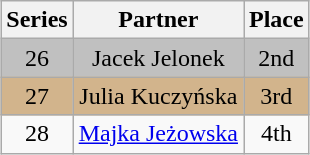<table class="wikitable sortable" style="margin:auto; text-align:center;">
<tr>
<th>Series</th>
<th>Partner</th>
<th>Place</th>
</tr>
<tr bgcolor="silver">
<td>26</td>
<td>Jacek Jelonek</td>
<td>2nd</td>
</tr>
<tr bgcolor="tan">
<td>27</td>
<td>Julia Kuczyńska</td>
<td>3rd</td>
</tr>
<tr>
<td>28</td>
<td><a href='#'>Majka Jeżowska</a></td>
<td>4th</td>
</tr>
</table>
